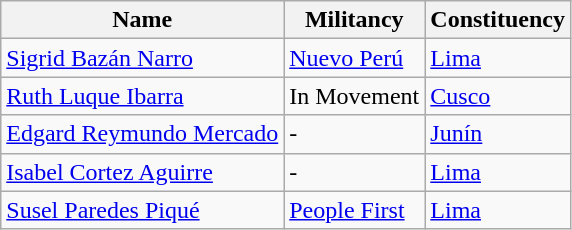<table class="wikitable">
<tr>
<th>Name</th>
<th>Militancy</th>
<th>Constituency</th>
</tr>
<tr>
<td><a href='#'>Sigrid Bazán Narro</a></td>
<td><a href='#'>Nuevo Perú</a></td>
<td><a href='#'>Lima</a></td>
</tr>
<tr>
<td><a href='#'>Ruth Luque Ibarra</a></td>
<td>In Movement</td>
<td><a href='#'>Cusco</a></td>
</tr>
<tr>
<td><a href='#'>Edgard Reymundo Mercado</a></td>
<td>-</td>
<td><a href='#'>Junín</a></td>
</tr>
<tr>
<td><a href='#'>Isabel Cortez Aguirre</a></td>
<td>-</td>
<td><a href='#'>Lima</a></td>
</tr>
<tr>
<td><a href='#'>Susel Paredes Piqué</a></td>
<td><a href='#'>People First</a></td>
<td><a href='#'>Lima</a></td>
</tr>
</table>
